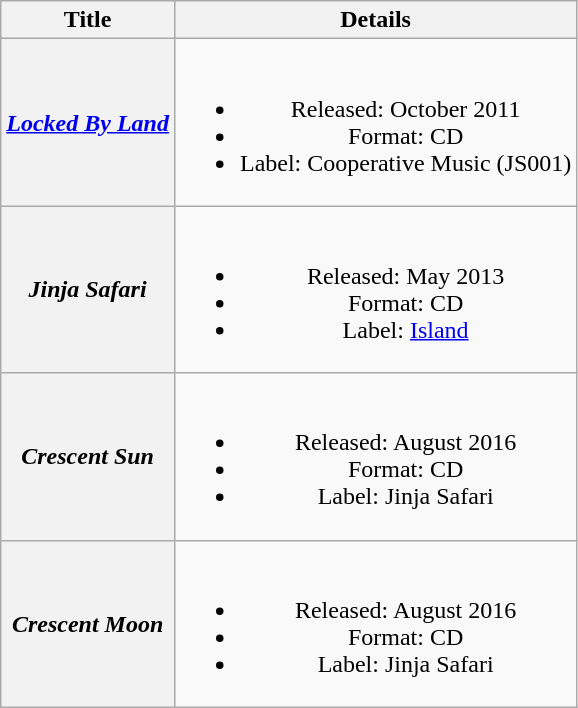<table class="wikitable plainrowheaders" style="text-align:center;" border="1">
<tr>
<th>Title</th>
<th>Details</th>
</tr>
<tr>
<th scope="row"><em><a href='#'>Locked By Land</a></em></th>
<td><br><ul><li>Released: October 2011</li><li>Format: CD</li><li>Label: Cooperative Music (JS001)</li></ul></td>
</tr>
<tr>
<th scope="row"><em>Jinja Safari</em></th>
<td><br><ul><li>Released: May 2013</li><li>Format: CD</li><li>Label: <a href='#'>Island</a></li></ul></td>
</tr>
<tr>
<th scope="row"><em>Crescent Sun</em></th>
<td><br><ul><li>Released: August 2016</li><li>Format: CD</li><li>Label: Jinja Safari</li></ul></td>
</tr>
<tr>
<th scope="row"><em>Crescent Moon</em></th>
<td><br><ul><li>Released: August 2016</li><li>Format: CD</li><li>Label: Jinja Safari</li></ul></td>
</tr>
</table>
